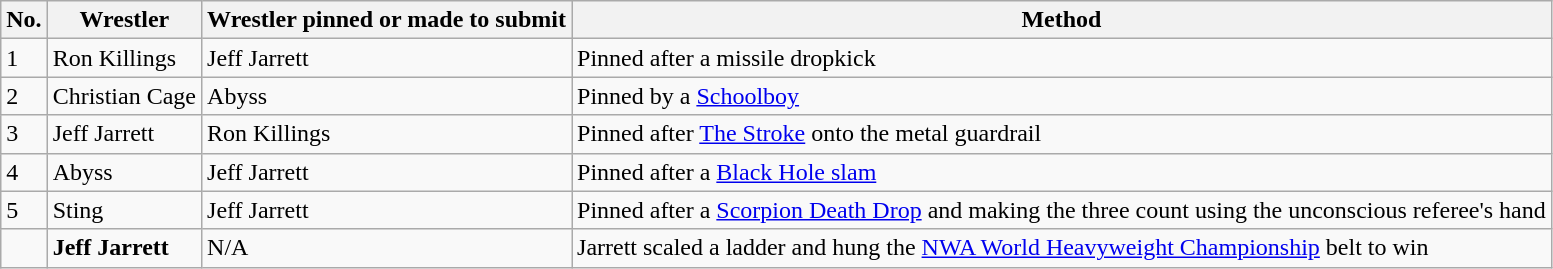<table class="wikitable">
<tr>
<th>No.</th>
<th>Wrestler</th>
<th>Wrestler pinned or made to submit</th>
<th>Method</th>
</tr>
<tr>
<td>1</td>
<td>Ron Killings</td>
<td>Jeff Jarrett</td>
<td>Pinned after a missile dropkick</td>
</tr>
<tr>
<td>2</td>
<td>Christian Cage</td>
<td>Abyss</td>
<td>Pinned by a <a href='#'>Schoolboy</a></td>
</tr>
<tr>
<td>3</td>
<td>Jeff Jarrett</td>
<td>Ron Killings</td>
<td>Pinned after <a href='#'>The Stroke</a> onto the metal guardrail</td>
</tr>
<tr>
<td>4</td>
<td>Abyss</td>
<td>Jeff Jarrett</td>
<td>Pinned after a <a href='#'>Black Hole slam</a></td>
</tr>
<tr>
<td>5</td>
<td>Sting</td>
<td>Jeff Jarrett</td>
<td>Pinned after a <a href='#'>Scorpion Death Drop</a> and making the three count using the unconscious referee's hand</td>
</tr>
<tr>
<td></td>
<td><strong>Jeff Jarrett</strong></td>
<td>N/A</td>
<td>Jarrett scaled a ladder and hung the <a href='#'>NWA World Heavyweight Championship</a> belt to win</td>
</tr>
</table>
